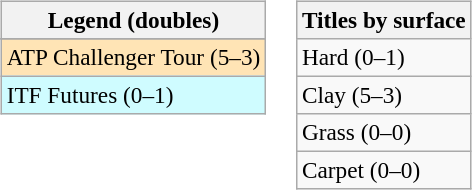<table>
<tr valign=top>
<td><br><table class=wikitable style=font-size:97%>
<tr>
<th>Legend (doubles)</th>
</tr>
<tr bgcolor=e5d1cb>
</tr>
<tr bgcolor=moccasin>
<td>ATP Challenger Tour (5–3)</td>
</tr>
<tr bgcolor=cffcff>
<td>ITF Futures (0–1)</td>
</tr>
</table>
</td>
<td><br><table class=wikitable style=font-size:97%>
<tr>
<th>Titles by surface</th>
</tr>
<tr>
<td>Hard (0–1)</td>
</tr>
<tr>
<td>Clay (5–3)</td>
</tr>
<tr>
<td>Grass (0–0)</td>
</tr>
<tr>
<td>Carpet (0–0)</td>
</tr>
</table>
</td>
</tr>
</table>
